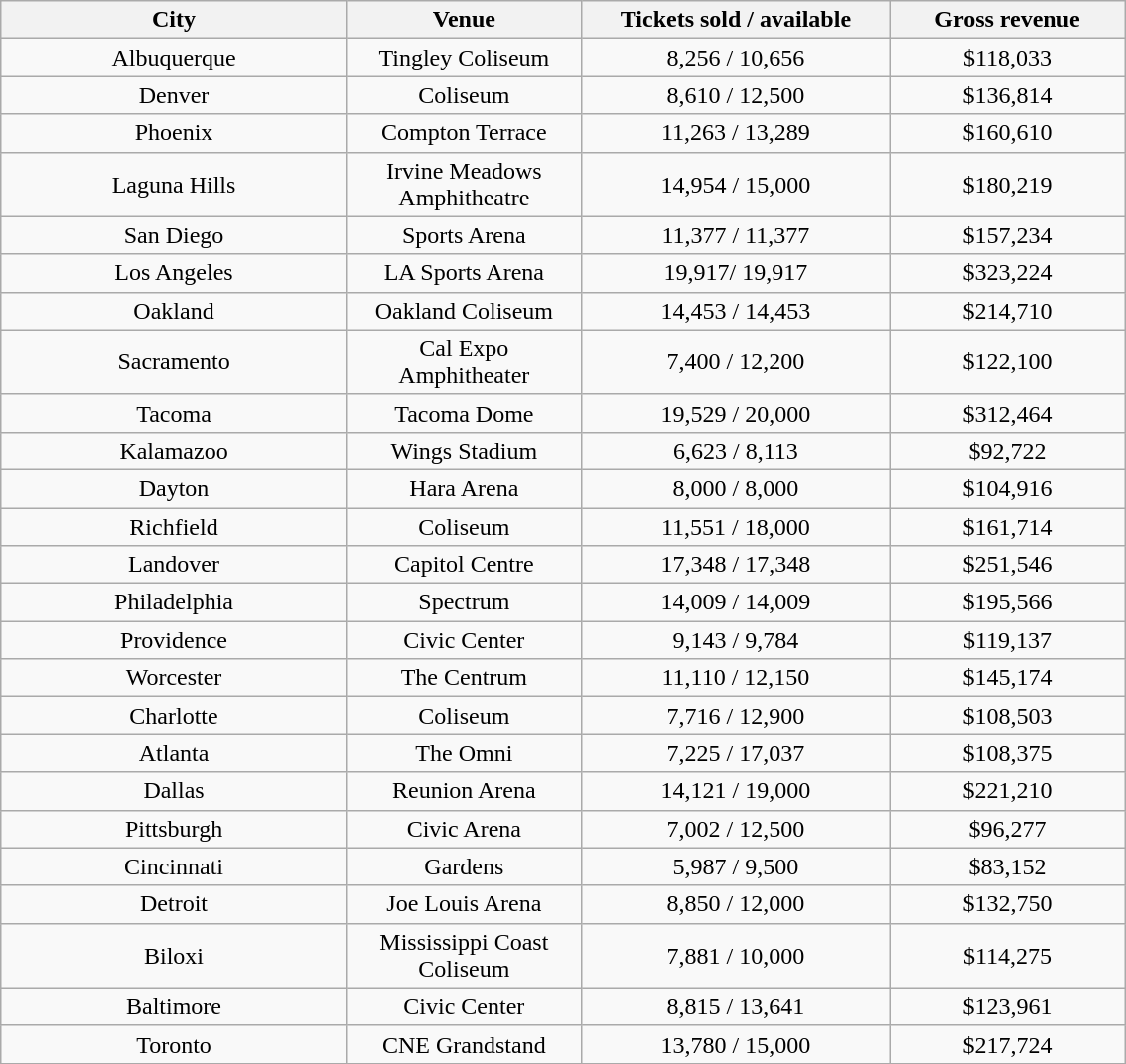<table class="wikitable" style="text-align:center;">
<tr>
<th style="width:225px;">City</th>
<th style="width:150px;">Venue</th>
<th style="width:200px;">Tickets sold / available</th>
<th style="width:150px;">Gross revenue</th>
</tr>
<tr>
<td>Albuquerque</td>
<td>Tingley Coliseum</td>
<td>8,256 / 10,656</td>
<td>$118,033</td>
</tr>
<tr>
<td>Denver</td>
<td>Coliseum</td>
<td>8,610 / 12,500</td>
<td>$136,814</td>
</tr>
<tr>
<td>Phoenix</td>
<td>Compton Terrace</td>
<td>11,263 / 13,289</td>
<td>$160,610</td>
</tr>
<tr>
<td>Laguna Hills</td>
<td>Irvine Meadows Amphitheatre</td>
<td>14,954 / 15,000 </td>
<td>$180,219</td>
</tr>
<tr>
<td>San Diego</td>
<td>Sports Arena</td>
<td>11,377 / 11,377</td>
<td>$157,234</td>
</tr>
<tr>
<td>Los Angeles</td>
<td>LA Sports Arena</td>
<td>19,917/ 19,917</td>
<td>$323,224</td>
</tr>
<tr>
<td>Oakland</td>
<td>Oakland Coliseum</td>
<td>14,453 / 14,453</td>
<td>$214,710</td>
</tr>
<tr>
<td>Sacramento</td>
<td>Cal Expo Amphitheater</td>
<td>7,400 / 12,200</td>
<td>$122,100</td>
</tr>
<tr>
<td>Tacoma</td>
<td>Tacoma Dome</td>
<td>19,529 / 20,000</td>
<td>$312,464</td>
</tr>
<tr>
<td>Kalamazoo</td>
<td>Wings Stadium</td>
<td>6,623 / 8,113</td>
<td>$92,722</td>
</tr>
<tr>
<td>Dayton</td>
<td>Hara Arena</td>
<td>8,000 / 8,000</td>
<td>$104,916</td>
</tr>
<tr>
<td>Richfield</td>
<td>Coliseum</td>
<td>11,551 / 18,000</td>
<td>$161,714</td>
</tr>
<tr>
<td>Landover</td>
<td>Capitol Centre</td>
<td>17,348 / 17,348</td>
<td>$251,546</td>
</tr>
<tr>
<td>Philadelphia</td>
<td>Spectrum</td>
<td>14,009 / 14,009</td>
<td>$195,566</td>
</tr>
<tr>
<td>Providence</td>
<td>Civic Center</td>
<td>9,143 / 9,784 </td>
<td>$119,137</td>
</tr>
<tr>
<td>Worcester</td>
<td>The Centrum</td>
<td>11,110 / 12,150</td>
<td>$145,174</td>
</tr>
<tr>
<td>Charlotte</td>
<td>Coliseum</td>
<td>7,716 / 12,900</td>
<td>$108,503</td>
</tr>
<tr>
<td>Atlanta</td>
<td>The Omni</td>
<td>7,225 / 17,037</td>
<td>$108,375</td>
</tr>
<tr>
<td>Dallas</td>
<td>Reunion Arena</td>
<td>14,121 / 19,000</td>
<td>$221,210</td>
</tr>
<tr>
<td>Pittsburgh</td>
<td>Civic Arena</td>
<td>7,002 / 12,500</td>
<td>$96,277</td>
</tr>
<tr>
<td>Cincinnati</td>
<td>Gardens</td>
<td>5,987 / 9,500</td>
<td>$83,152</td>
</tr>
<tr>
<td>Detroit</td>
<td>Joe Louis Arena</td>
<td>8,850 / 12,000</td>
<td>$132,750</td>
</tr>
<tr>
<td>Biloxi</td>
<td>Mississippi Coast Coliseum</td>
<td>7,881 / 10,000</td>
<td>$114,275</td>
</tr>
<tr>
<td>Baltimore</td>
<td>Civic Center</td>
<td>8,815 / 13,641</td>
<td>$123,961</td>
</tr>
<tr>
<td>Toronto</td>
<td>CNE Grandstand</td>
<td>13,780 / 15,000</td>
<td>$217,724</td>
</tr>
<tr>
</tr>
</table>
